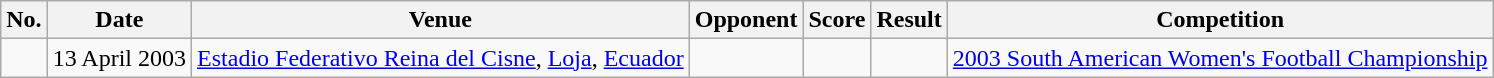<table class="wikitable">
<tr>
<th>No.</th>
<th>Date</th>
<th>Venue</th>
<th>Opponent</th>
<th>Score</th>
<th>Result</th>
<th>Competition</th>
</tr>
<tr>
<td></td>
<td>13 April 2003</td>
<td><a href='#'>Estadio Federativo Reina del Cisne</a>, <a href='#'>Loja</a>, <a href='#'>Ecuador</a></td>
<td></td>
<td></td>
<td></td>
<td><a href='#'>2003 South American Women's Football Championship</a></td>
</tr>
</table>
